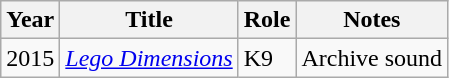<table class="wikitable">
<tr>
<th>Year</th>
<th>Title</th>
<th>Role</th>
<th>Notes</th>
</tr>
<tr>
<td>2015</td>
<td><em><a href='#'>Lego Dimensions</a></em></td>
<td>K9</td>
<td>Archive sound</td>
</tr>
</table>
